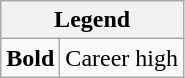<table class="wikitable mw-collapsible mw-collapsed">
<tr>
<th colspan="2">Legend</th>
</tr>
<tr>
<td><strong>Bold</strong></td>
<td>Career high</td>
</tr>
</table>
